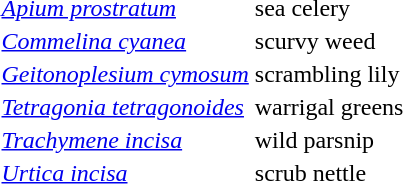<table>
<tr>
<td><em><a href='#'>Apium prostratum</a></em></td>
<td>sea celery</td>
</tr>
<tr>
<td><em><a href='#'>Commelina cyanea</a></em></td>
<td>scurvy weed</td>
</tr>
<tr>
<td><em><a href='#'>Geitonoplesium cymosum</a></em></td>
<td>scrambling lily</td>
</tr>
<tr>
<td><em><a href='#'>Tetragonia tetragonoides</a></em></td>
<td>warrigal greens</td>
</tr>
<tr>
<td><em><a href='#'>Trachymene incisa</a></em></td>
<td>wild parsnip</td>
</tr>
<tr>
<td><em><a href='#'>Urtica incisa</a></em></td>
<td>scrub nettle</td>
</tr>
</table>
